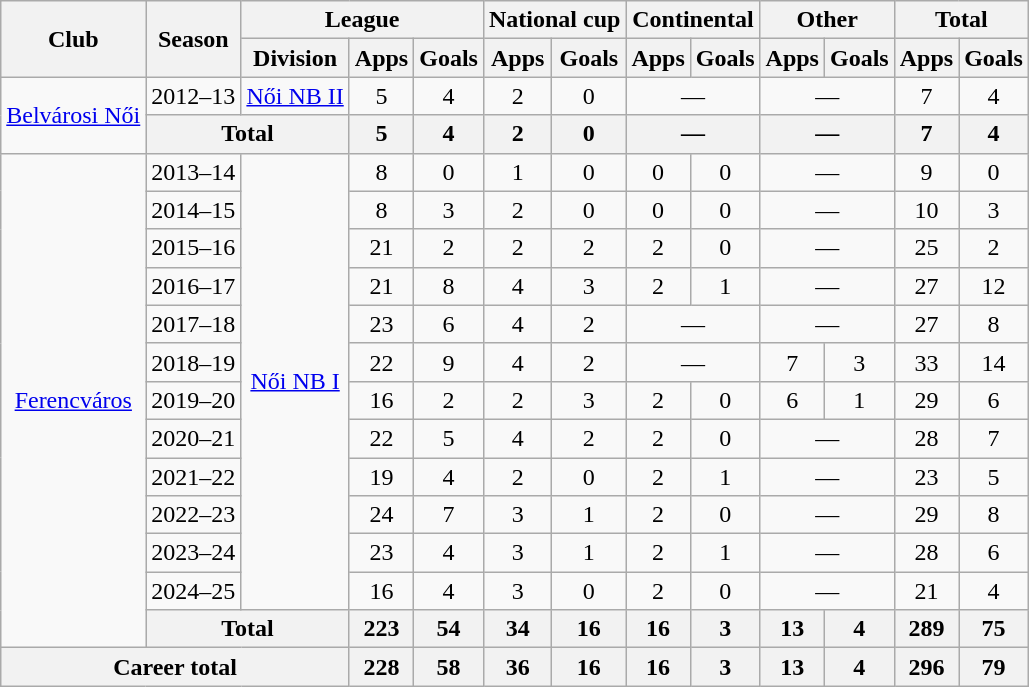<table class="wikitable" style="text-align:center">
<tr>
<th rowspan="2">Club</th>
<th rowspan="2">Season</th>
<th colspan="3">League</th>
<th colspan="2">National cup</th>
<th colspan="2">Continental</th>
<th colspan="2">Other</th>
<th colspan="2">Total</th>
</tr>
<tr>
<th>Division</th>
<th>Apps</th>
<th>Goals</th>
<th>Apps</th>
<th>Goals</th>
<th>Apps</th>
<th>Goals</th>
<th>Apps</th>
<th>Goals</th>
<th>Apps</th>
<th>Goals</th>
</tr>
<tr>
<td rowspan="2"><a href='#'>Belvárosi Női</a></td>
<td>2012–13</td>
<td><a href='#'>Női NB II</a></td>
<td>5</td>
<td>4</td>
<td>2</td>
<td>0</td>
<td colspan="2">—</td>
<td colspan="2">—</td>
<td>7</td>
<td>4</td>
</tr>
<tr>
<th colspan="2">Total</th>
<th>5</th>
<th>4</th>
<th>2</th>
<th>0</th>
<th colspan="2">—</th>
<th colspan="2">—</th>
<th>7</th>
<th>4</th>
</tr>
<tr>
<td rowspan="13"><a href='#'>Ferencváros</a></td>
<td>2013–14</td>
<td rowspan="12"><a href='#'>Női NB I</a></td>
<td>8</td>
<td>0</td>
<td>1</td>
<td>0</td>
<td>0</td>
<td>0</td>
<td colspan="2">—</td>
<td>9</td>
<td>0</td>
</tr>
<tr>
<td>2014–15</td>
<td>8</td>
<td>3</td>
<td>2</td>
<td>0</td>
<td>0</td>
<td>0</td>
<td colspan="2">—</td>
<td>10</td>
<td>3</td>
</tr>
<tr>
<td>2015–16</td>
<td>21</td>
<td>2</td>
<td>2</td>
<td>2</td>
<td>2</td>
<td>0</td>
<td colspan="2">—</td>
<td>25</td>
<td>2</td>
</tr>
<tr>
<td>2016–17</td>
<td>21</td>
<td>8</td>
<td>4</td>
<td>3</td>
<td>2</td>
<td>1</td>
<td colspan="2">—</td>
<td>27</td>
<td>12</td>
</tr>
<tr>
<td>2017–18</td>
<td>23</td>
<td>6</td>
<td>4</td>
<td>2</td>
<td colspan="2">—</td>
<td colspan="2">—</td>
<td>27</td>
<td>8</td>
</tr>
<tr>
<td>2018–19</td>
<td>22</td>
<td>9</td>
<td>4</td>
<td>2</td>
<td colspan="2">—</td>
<td>7</td>
<td>3</td>
<td>33</td>
<td>14</td>
</tr>
<tr>
<td>2019–20</td>
<td>16</td>
<td>2</td>
<td>2</td>
<td>3</td>
<td>2</td>
<td>0</td>
<td>6</td>
<td>1</td>
<td>29</td>
<td>6</td>
</tr>
<tr>
<td>2020–21</td>
<td>22</td>
<td>5</td>
<td>4</td>
<td>2</td>
<td>2</td>
<td>0</td>
<td colspan="2">—</td>
<td>28</td>
<td>7</td>
</tr>
<tr>
<td>2021–22</td>
<td>19</td>
<td>4</td>
<td>2</td>
<td>0</td>
<td>2</td>
<td>1</td>
<td colspan="2">—</td>
<td>23</td>
<td>5</td>
</tr>
<tr>
<td>2022–23</td>
<td>24</td>
<td>7</td>
<td>3</td>
<td>1</td>
<td>2</td>
<td>0</td>
<td colspan="2">—</td>
<td>29</td>
<td>8</td>
</tr>
<tr>
<td>2023–24</td>
<td>23</td>
<td>4</td>
<td>3</td>
<td>1</td>
<td>2</td>
<td>1</td>
<td colspan="2">—</td>
<td>28</td>
<td>6</td>
</tr>
<tr>
<td>2024–25</td>
<td>16</td>
<td>4</td>
<td>3</td>
<td>0</td>
<td>2</td>
<td>0</td>
<td colspan="2">—</td>
<td>21</td>
<td>4</td>
</tr>
<tr>
<th colspan="2">Total</th>
<th>223</th>
<th>54</th>
<th>34</th>
<th>16</th>
<th>16</th>
<th>3</th>
<th>13</th>
<th>4</th>
<th>289</th>
<th>75</th>
</tr>
<tr>
<th colspan="3">Career total</th>
<th>228</th>
<th>58</th>
<th>36</th>
<th>16</th>
<th>16</th>
<th>3</th>
<th>13</th>
<th>4</th>
<th>296</th>
<th>79</th>
</tr>
</table>
